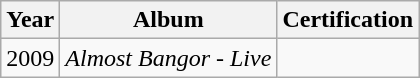<table class="wikitable">
<tr>
<th>Year</th>
<th>Album</th>
<th>Certification</th>
</tr>
<tr>
<td>2009</td>
<td><em>Almost Bangor - Live</em></td>
<td></td>
</tr>
</table>
